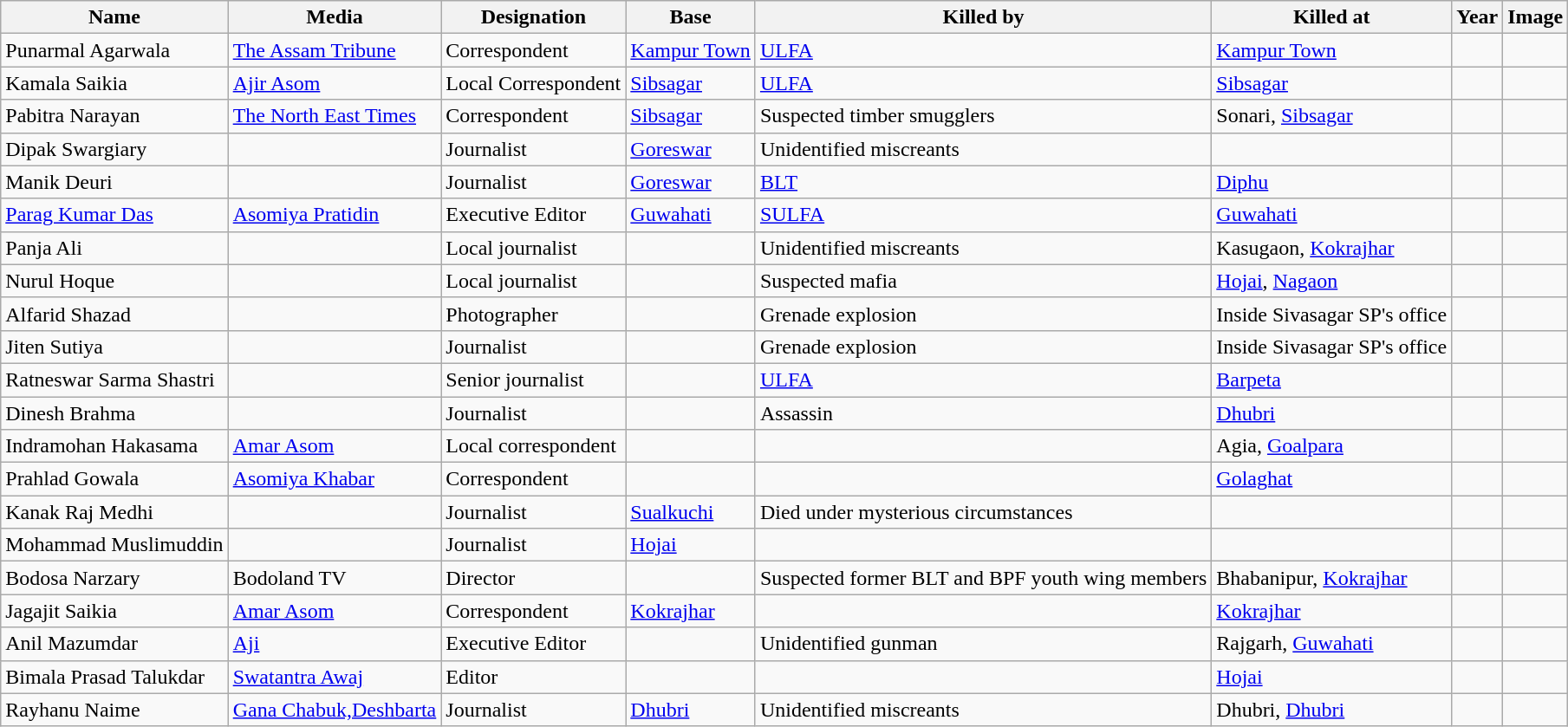<table class="wikitable sortable">
<tr>
<th>Name</th>
<th>Media</th>
<th>Designation</th>
<th>Base</th>
<th>Killed by</th>
<th>Killed at</th>
<th>Year</th>
<th>Image</th>
</tr>
<tr>
<td>Punarmal Agarwala</td>
<td><a href='#'>The Assam Tribune</a></td>
<td>Correspondent</td>
<td><a href='#'>Kampur Town</a></td>
<td><a href='#'>ULFA</a></td>
<td><a href='#'>Kampur Town</a></td>
<td></td>
<td></td>
</tr>
<tr>
<td>Kamala Saikia</td>
<td><a href='#'>Ajir Asom</a></td>
<td>Local Correspondent</td>
<td><a href='#'>Sibsagar</a></td>
<td><a href='#'>ULFA</a></td>
<td><a href='#'>Sibsagar</a></td>
<td></td>
<td></td>
</tr>
<tr>
<td>Pabitra Narayan</td>
<td><a href='#'>The North East Times</a></td>
<td>Correspondent</td>
<td><a href='#'>Sibsagar</a></td>
<td>Suspected timber smugglers</td>
<td>Sonari, <a href='#'>Sibsagar</a></td>
<td></td>
<td></td>
</tr>
<tr>
<td>Dipak Swargiary</td>
<td></td>
<td>Journalist</td>
<td><a href='#'>Goreswar</a></td>
<td>Unidentified miscreants</td>
<td></td>
<td></td>
<td></td>
</tr>
<tr>
<td>Manik Deuri</td>
<td></td>
<td>Journalist</td>
<td><a href='#'>Goreswar</a></td>
<td><a href='#'>BLT</a></td>
<td><a href='#'>Diphu</a></td>
<td></td>
<td></td>
</tr>
<tr>
<td><a href='#'>Parag Kumar Das</a></td>
<td><a href='#'>Asomiya Pratidin</a></td>
<td>Executive Editor</td>
<td><a href='#'>Guwahati</a></td>
<td><a href='#'>SULFA</a></td>
<td><a href='#'>Guwahati</a></td>
<td></td>
<td></td>
</tr>
<tr>
<td>Panja Ali</td>
<td></td>
<td>Local journalist</td>
<td></td>
<td>Unidentified miscreants</td>
<td>Kasugaon, <a href='#'>Kokrajhar</a></td>
<td></td>
<td></td>
</tr>
<tr>
<td>Nurul Hoque</td>
<td></td>
<td>Local journalist</td>
<td></td>
<td>Suspected mafia</td>
<td><a href='#'>Hojai</a>, <a href='#'>Nagaon</a></td>
<td></td>
<td></td>
</tr>
<tr>
<td>Alfarid Shazad</td>
<td></td>
<td>Photographer</td>
<td></td>
<td>Grenade explosion</td>
<td>Inside Sivasagar SP's office</td>
<td></td>
<td></td>
</tr>
<tr>
<td>Jiten Sutiya</td>
<td></td>
<td>Journalist</td>
<td></td>
<td>Grenade explosion</td>
<td>Inside Sivasagar SP's office</td>
<td></td>
<td></td>
</tr>
<tr>
<td>Ratneswar Sarma Shastri</td>
<td></td>
<td>Senior journalist</td>
<td></td>
<td><a href='#'>ULFA</a></td>
<td><a href='#'>Barpeta</a></td>
<td></td>
<td></td>
</tr>
<tr>
<td>Dinesh Brahma</td>
<td></td>
<td>Journalist</td>
<td></td>
<td>Assassin</td>
<td><a href='#'>Dhubri</a></td>
<td></td>
<td></td>
</tr>
<tr>
<td>Indramohan Hakasama</td>
<td><a href='#'>Amar Asom</a></td>
<td>Local correspondent</td>
<td></td>
<td></td>
<td>Agia, <a href='#'>Goalpara</a></td>
<td></td>
<td></td>
</tr>
<tr>
<td>Prahlad Gowala</td>
<td><a href='#'>Asomiya Khabar</a></td>
<td>Correspondent</td>
<td></td>
<td></td>
<td><a href='#'>Golaghat</a></td>
<td></td>
<td></td>
</tr>
<tr>
<td>Kanak Raj Medhi</td>
<td></td>
<td>Journalist</td>
<td><a href='#'>Sualkuchi</a></td>
<td>Died under mysterious circumstances</td>
<td></td>
<td></td>
<td></td>
</tr>
<tr>
<td>Mohammad Muslimuddin</td>
<td></td>
<td>Journalist</td>
<td><a href='#'>Hojai</a></td>
<td></td>
<td></td>
<td></td>
<td></td>
</tr>
<tr>
<td>Bodosa Narzary</td>
<td>Bodoland TV</td>
<td>Director</td>
<td></td>
<td>Suspected former BLT and BPF youth wing members</td>
<td>Bhabanipur, <a href='#'>Kokrajhar</a></td>
<td></td>
<td></td>
</tr>
<tr>
<td>Jagajit Saikia</td>
<td><a href='#'>Amar Asom</a></td>
<td>Correspondent</td>
<td><a href='#'>Kokrajhar</a></td>
<td></td>
<td><a href='#'>Kokrajhar</a></td>
<td></td>
<td></td>
</tr>
<tr>
<td>Anil Mazumdar</td>
<td><a href='#'>Aji</a></td>
<td>Executive Editor</td>
<td></td>
<td>Unidentified gunman</td>
<td>Rajgarh, <a href='#'>Guwahati</a></td>
<td></td>
<td></td>
</tr>
<tr>
<td>Bimala Prasad Talukdar</td>
<td><a href='#'>Swatantra Awaj</a></td>
<td>Editor</td>
<td></td>
<td></td>
<td><a href='#'>Hojai</a></td>
<td></td>
<td></td>
</tr>
<tr>
<td>Rayhanu Naime</td>
<td><a href='#'>Gana Chabuk,Deshbarta</a></td>
<td>Journalist</td>
<td><a href='#'>Dhubri</a></td>
<td>Unidentified miscreants</td>
<td>Dhubri, <a href='#'>Dhubri</a></td>
<td></td>
</tr>
</table>
